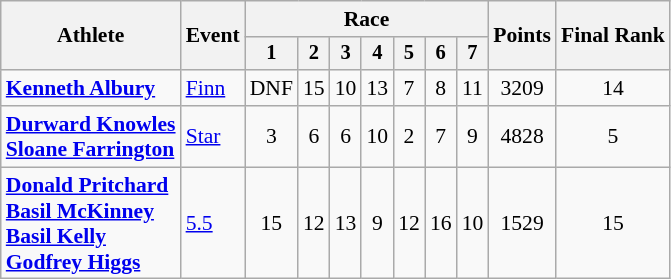<table class="wikitable" style="font-size:90%">
<tr>
<th rowspan="2">Athlete</th>
<th rowspan="2">Event</th>
<th colspan="7">Race</th>
<th rowspan="2">Points</th>
<th rowspan="2">Final Rank</th>
</tr>
<tr style="font-size:95%">
<th>1</th>
<th>2</th>
<th>3</th>
<th>4</th>
<th>5</th>
<th>6</th>
<th>7</th>
</tr>
<tr align=center>
<td align=left><strong><a href='#'>Kenneth Albury</a></strong></td>
<td align=left><a href='#'>Finn</a></td>
<td>DNF</td>
<td>15</td>
<td>10</td>
<td>13</td>
<td>7</td>
<td>8</td>
<td>11</td>
<td>3209</td>
<td>14</td>
</tr>
<tr align=center>
<td align=left><strong><a href='#'>Durward Knowles</a><br><a href='#'>Sloane Farrington</a></strong></td>
<td align=left><a href='#'>Star</a></td>
<td>3</td>
<td>6</td>
<td>6</td>
<td>10</td>
<td>2</td>
<td>7</td>
<td>9</td>
<td>4828</td>
<td>5</td>
</tr>
<tr align=center>
<td align=left><strong><a href='#'>Donald Pritchard</a><br><a href='#'>Basil McKinney</a><br><a href='#'>Basil Kelly</a><br><a href='#'>Godfrey Higgs</a></strong></td>
<td align=left><a href='#'>5.5</a></td>
<td>15</td>
<td>12</td>
<td>13</td>
<td>9</td>
<td>12</td>
<td>16</td>
<td>10</td>
<td>1529</td>
<td>15</td>
</tr>
</table>
